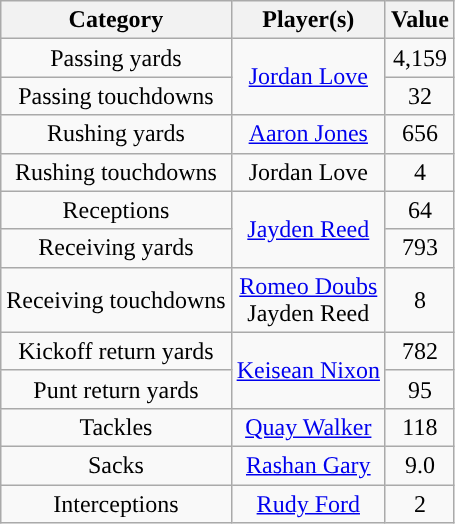<table class="wikitable" style="text-align:center">
<tr>
<th>Category</th>
<th>Player(s)</th>
<th>Value</th>
</tr>
<tr>
<td>Passing yards</td>
<td rowspan="2"><a href='#'>Jordan Love</a></td>
<td>4,159</td>
</tr>
<tr>
<td>Passing touchdowns</td>
<td>32</td>
</tr>
<tr>
<td>Rushing yards</td>
<td><a href='#'>Aaron Jones</a></td>
<td>656</td>
</tr>
<tr>
<td>Rushing touchdowns</td>
<td>Jordan Love</td>
<td>4</td>
</tr>
<tr>
<td>Receptions</td>
<td rowspan=2><a href='#'>Jayden Reed</a></td>
<td>64</td>
</tr>
<tr>
<td>Receiving yards</td>
<td>793</td>
</tr>
<tr>
<td>Receiving touchdowns</td>
<td><a href='#'>Romeo Doubs</a><br>Jayden Reed</td>
<td>8</td>
</tr>
<tr>
<td>Kickoff return yards</td>
<td rowspan="2"><a href='#'>Keisean Nixon</a></td>
<td>782</td>
</tr>
<tr>
<td>Punt return yards</td>
<td>95</td>
</tr>
<tr>
<td>Tackles</td>
<td><a href='#'>Quay Walker</a></td>
<td>118</td>
</tr>
<tr>
<td>Sacks</td>
<td><a href='#'>Rashan Gary</a></td>
<td>9.0</td>
</tr>
<tr>
<td>Interceptions</td>
<td><a href='#'>Rudy Ford</a></td>
<td>2</td>
</tr>
</table>
